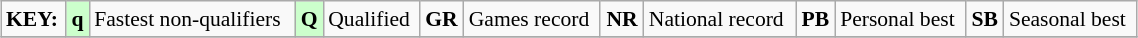<table class="wikitable" style="margin:0.5em auto; font-size:90%;position:relative;" width=60%>
<tr>
<td><strong>KEY:</strong></td>
<td bgcolor=ccffcc align=center><strong>q</strong></td>
<td>Fastest non-qualifiers</td>
<td bgcolor=ccffcc align=center><strong>Q</strong></td>
<td>Qualified</td>
<td align=center><strong>GR</strong></td>
<td>Games record</td>
<td align=center><strong>NR</strong></td>
<td>National record</td>
<td align=center><strong>PB</strong></td>
<td>Personal best</td>
<td align=center><strong>SB</strong></td>
<td>Seasonal best</td>
</tr>
<tr>
</tr>
</table>
